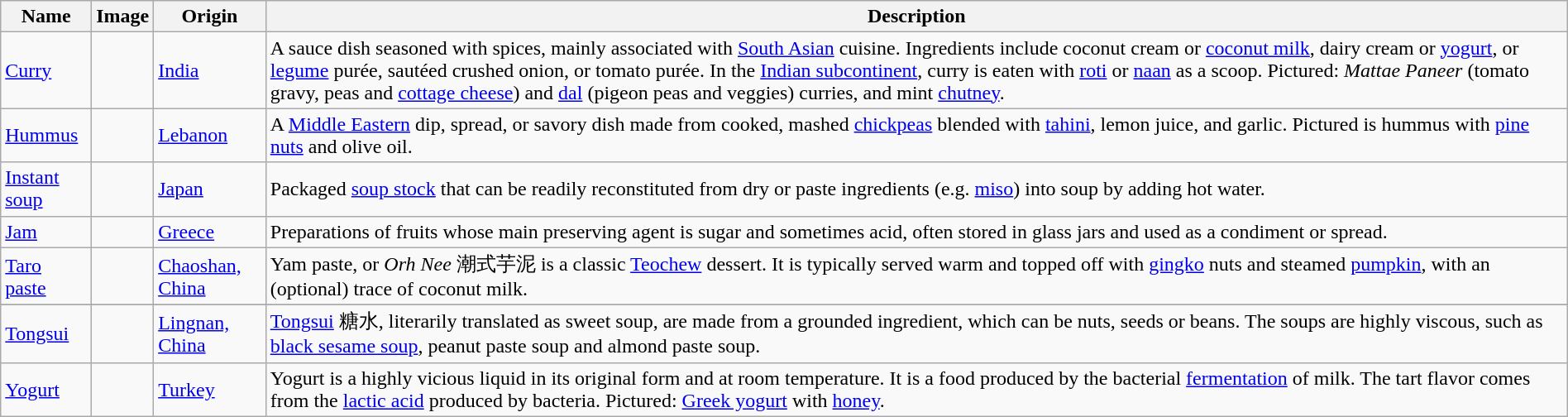<table class="wikitable sortable" width="100%">
<tr>
<th>Name</th>
<th class="unsortable">Image</th>
<th>Origin</th>
<th>Description</th>
</tr>
<tr>
<td><a href='#'>Curry</a></td>
<td></td>
<td><a href='#'>India</a></td>
<td>A sauce dish seasoned with spices, mainly associated with <a href='#'>South Asian</a> cuisine. Ingredients include coconut cream or <a href='#'>coconut milk</a>, dairy cream or <a href='#'>yogurt</a>, or <a href='#'>legume</a> purée, sautéed crushed onion, or tomato purée. In the <a href='#'>Indian subcontinent</a>, curry is eaten with <a href='#'>roti</a> or <a href='#'>naan</a> as a scoop. Pictured: <em>Mattae Paneer</em> (tomato gravy, peas and <a href='#'>cottage cheese</a>) and <a href='#'>dal</a> (pigeon peas and veggies) curries, and mint <a href='#'>chutney</a>.</td>
</tr>
<tr>
<td><a href='#'>Hummus</a></td>
<td></td>
<td><a href='#'>Lebanon</a></td>
<td>A <a href='#'>Middle Eastern</a> dip, spread, or savory dish made from cooked, mashed <a href='#'>chickpeas</a> blended with <a href='#'>tahini</a>, lemon juice, and garlic. Pictured is hummus with <a href='#'>pine nuts</a> and olive oil.</td>
</tr>
<tr>
<td><a href='#'>Instant soup</a></td>
<td></td>
<td><a href='#'>Japan</a></td>
<td>Packaged <a href='#'>soup stock</a> that can be readily reconstituted from dry or paste ingredients (e.g. <a href='#'>miso</a>) into soup by adding hot water.</td>
</tr>
<tr>
<td><a href='#'>Jam</a></td>
<td></td>
<td><a href='#'>Greece</a></td>
<td>Preparations of fruits whose main preserving agent is sugar and sometimes acid, often stored in glass jars and used as a condiment or spread.</td>
</tr>
<tr>
<td><a href='#'>Taro paste</a></td>
<td></td>
<td><a href='#'>Chaoshan, China</a></td>
<td>Yam paste, or <em>Orh Nee</em> 潮式芋泥 is a classic <a href='#'>Teochew</a> dessert.  It is typically served warm and topped off with <a href='#'>gingko</a> nuts and steamed <a href='#'>pumpkin</a>, with an (optional) trace of coconut milk.</td>
</tr>
<tr>
</tr>
<tr>
<td><a href='#'>Tongsui</a></td>
<td></td>
<td><a href='#'>Lingnan, China</a></td>
<td><a href='#'>Tongsui</a> 糖水, literarily translated as sweet soup, are made from a grounded ingredient, which can be nuts, seeds or beans. The soups are highly viscous, such as <a href='#'>black sesame soup</a>, peanut paste soup and almond paste soup.</td>
</tr>
<tr>
<td><a href='#'>Yogurt</a></td>
<td></td>
<td><a href='#'>Turkey</a></td>
<td>Yogurt is a highly vicious liquid in its original form and at room temperature. It is a food produced by the bacterial <a href='#'>fermentation</a> of milk. The tart flavor comes from the <a href='#'>lactic acid</a> produced by bacteria. Pictured: <a href='#'>Greek yogurt</a> with <a href='#'>honey</a>.</td>
</tr>
</table>
